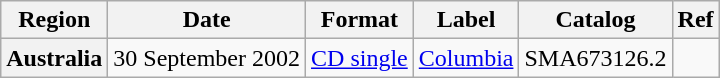<table class="wikitable plainrowheaders">
<tr>
<th scope="col">Region</th>
<th>Date</th>
<th>Format</th>
<th>Label</th>
<th>Catalog</th>
<th>Ref</th>
</tr>
<tr>
<th scope="row">Australia</th>
<td>30 September 2002</td>
<td><a href='#'>CD single</a></td>
<td><a href='#'>Columbia</a></td>
<td>SMA673126.2</td>
<td></td>
</tr>
</table>
